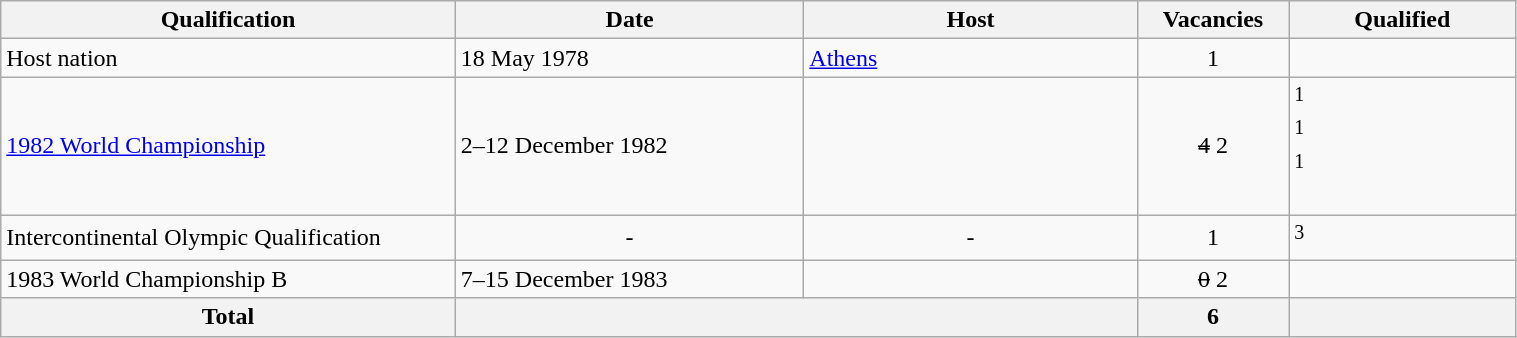<table class="wikitable" width=80%>
<tr>
<th width=30%>Qualification</th>
<th width=23%>Date</th>
<th width=22%>Host</th>
<th width=10%>Vacancies</th>
<th width=15%>Qualified</th>
</tr>
<tr>
<td>Host nation</td>
<td>18 May 1978</td>
<td> <a href='#'>Athens</a></td>
<td align=center>1</td>
<td></td>
</tr>
<tr>
<td><a href='#'>1982 World Championship</a></td>
<td>2–12 December 1982</td>
<td></td>
<td align=center><s>4</s> 2</td>
<td><s></s><sup>1</sup><br><s></s><sup>1</sup><br><s></s><sup>1</sup><br><br></td>
</tr>
<tr>
<td>Intercontinental Olympic Qualification</td>
<td align="center">-</td>
<td align="center">-</td>
<td align=center>1</td>
<td><sup>3</sup></td>
</tr>
<tr>
<td>1983 World Championship B</td>
<td>7–15 December 1983</td>
<td></td>
<td align=center><s>0</s> 2</td>
<td><br></td>
</tr>
<tr>
<th>Total</th>
<th colspan=2></th>
<th>6</th>
<th></th>
</tr>
</table>
